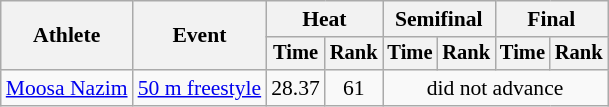<table class=wikitable style="font-size:90%">
<tr>
<th rowspan="2">Athlete</th>
<th rowspan="2">Event</th>
<th colspan="2">Heat</th>
<th colspan="2">Semifinal</th>
<th colspan="2">Final</th>
</tr>
<tr style="font-size:95%">
<th>Time</th>
<th>Rank</th>
<th>Time</th>
<th>Rank</th>
<th>Time</th>
<th>Rank</th>
</tr>
<tr align=center>
<td align=left><a href='#'>Moosa Nazim</a></td>
<td align=left><a href='#'>50 m freestyle</a></td>
<td>28.37</td>
<td>61</td>
<td colspan="4">did not advance</td>
</tr>
</table>
